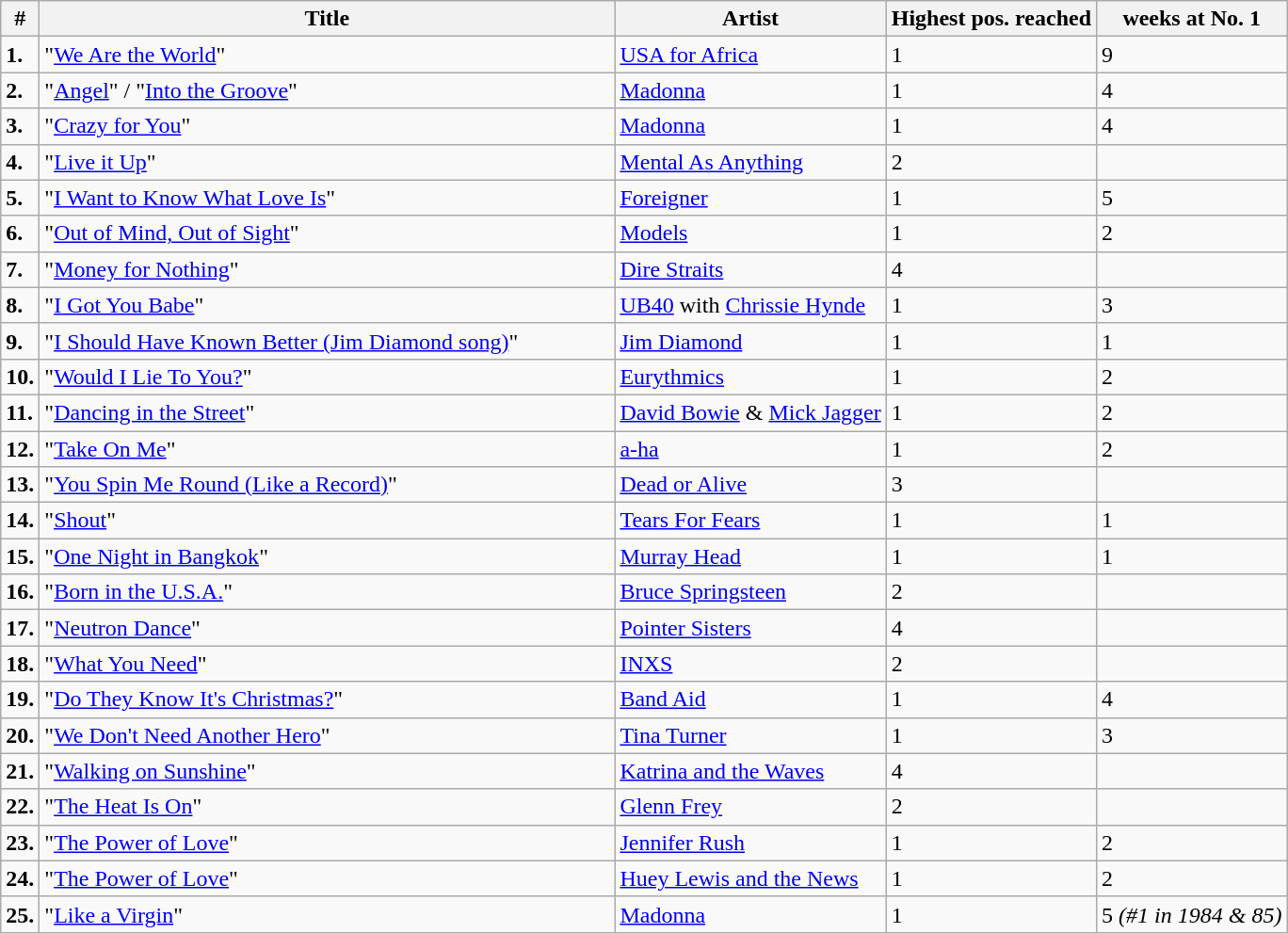<table class="wikitable sortable">
<tr>
<th>#</th>
<th width="400">Title</th>
<th>Artist</th>
<th>Highest pos. reached</th>
<th>weeks at No. 1</th>
</tr>
<tr>
<td><strong>1.</strong></td>
<td>"<a href='#'>We Are the World</a>"</td>
<td><a href='#'>USA for Africa</a></td>
<td>1</td>
<td>9</td>
</tr>
<tr>
<td><strong>2.</strong></td>
<td>"<a href='#'>Angel</a>" / "<a href='#'>Into the Groove</a>"</td>
<td><a href='#'>Madonna</a></td>
<td>1</td>
<td>4</td>
</tr>
<tr>
<td><strong>3.</strong></td>
<td>"<a href='#'>Crazy for You</a>"</td>
<td><a href='#'>Madonna</a></td>
<td>1</td>
<td>4</td>
</tr>
<tr>
<td><strong>4.</strong></td>
<td>"<a href='#'>Live it Up</a>"</td>
<td><a href='#'>Mental As Anything</a></td>
<td>2</td>
<td></td>
</tr>
<tr>
<td><strong>5.</strong></td>
<td>"<a href='#'>I Want to Know What Love Is</a>"</td>
<td><a href='#'>Foreigner</a></td>
<td>1</td>
<td>5</td>
</tr>
<tr>
<td><strong>6.</strong></td>
<td>"<a href='#'>Out of Mind, Out of Sight</a>"</td>
<td><a href='#'>Models</a></td>
<td>1</td>
<td>2</td>
</tr>
<tr>
<td><strong>7.</strong></td>
<td>"<a href='#'>Money for Nothing</a>"</td>
<td><a href='#'>Dire Straits</a></td>
<td>4</td>
<td></td>
</tr>
<tr>
<td><strong>8.</strong></td>
<td>"<a href='#'>I Got You Babe</a>"</td>
<td><a href='#'>UB40</a> with <a href='#'>Chrissie Hynde</a></td>
<td>1</td>
<td>3</td>
</tr>
<tr>
<td><strong>9.</strong></td>
<td>"<a href='#'>I Should Have Known Better (Jim Diamond song)</a>"</td>
<td><a href='#'>Jim Diamond</a></td>
<td>1</td>
<td>1</td>
</tr>
<tr>
<td><strong>10.</strong></td>
<td>"<a href='#'>Would I Lie To You?</a>"</td>
<td><a href='#'>Eurythmics</a></td>
<td>1</td>
<td>2</td>
</tr>
<tr>
<td><strong>11.</strong></td>
<td>"<a href='#'>Dancing in the Street</a>"</td>
<td><a href='#'>David Bowie</a> & <a href='#'>Mick Jagger</a></td>
<td>1</td>
<td>2</td>
</tr>
<tr>
<td><strong>12.</strong></td>
<td>"<a href='#'>Take On Me</a>"</td>
<td><a href='#'>a-ha</a></td>
<td>1</td>
<td>2</td>
</tr>
<tr>
<td><strong>13.</strong></td>
<td>"<a href='#'>You Spin Me Round (Like a Record)</a>"</td>
<td><a href='#'>Dead or Alive</a></td>
<td>3</td>
<td></td>
</tr>
<tr>
<td><strong>14.</strong></td>
<td>"<a href='#'>Shout</a>"</td>
<td><a href='#'>Tears For Fears</a></td>
<td>1</td>
<td>1</td>
</tr>
<tr>
<td><strong>15.</strong></td>
<td>"<a href='#'>One Night in Bangkok</a>"</td>
<td><a href='#'>Murray Head</a></td>
<td>1</td>
<td>1</td>
</tr>
<tr>
<td><strong>16.</strong></td>
<td>"<a href='#'>Born in the U.S.A.</a>"</td>
<td><a href='#'>Bruce Springsteen</a></td>
<td>2</td>
<td></td>
</tr>
<tr>
<td><strong>17.</strong></td>
<td>"<a href='#'>Neutron Dance</a>"</td>
<td><a href='#'>Pointer Sisters</a></td>
<td>4</td>
<td></td>
</tr>
<tr>
<td><strong>18.</strong></td>
<td>"<a href='#'>What You Need</a>"</td>
<td><a href='#'>INXS</a></td>
<td>2</td>
<td></td>
</tr>
<tr>
<td><strong>19.</strong></td>
<td>"<a href='#'>Do They Know It's Christmas?</a>"</td>
<td><a href='#'>Band Aid</a></td>
<td>1</td>
<td>4</td>
</tr>
<tr>
<td><strong>20.</strong></td>
<td>"<a href='#'>We Don't Need Another Hero</a>"</td>
<td><a href='#'>Tina Turner</a></td>
<td>1</td>
<td>3</td>
</tr>
<tr>
<td><strong>21.</strong></td>
<td>"<a href='#'>Walking on Sunshine</a>"</td>
<td><a href='#'>Katrina and the Waves</a></td>
<td>4</td>
<td></td>
</tr>
<tr>
<td><strong>22.</strong></td>
<td>"<a href='#'>The Heat Is On</a>"</td>
<td><a href='#'>Glenn Frey</a></td>
<td>2</td>
<td></td>
</tr>
<tr>
<td><strong>23.</strong></td>
<td>"<a href='#'>The Power of Love</a>"</td>
<td><a href='#'>Jennifer Rush</a></td>
<td>1</td>
<td>2</td>
</tr>
<tr>
<td><strong>24.</strong></td>
<td>"<a href='#'>The Power of Love</a>"</td>
<td><a href='#'>Huey Lewis and the News</a></td>
<td>1</td>
<td>2</td>
</tr>
<tr>
<td><strong>25.</strong></td>
<td>"<a href='#'>Like a Virgin</a>"</td>
<td><a href='#'>Madonna</a></td>
<td>1</td>
<td>5 <em>(#1 in 1984 & 85)</em></td>
</tr>
</table>
